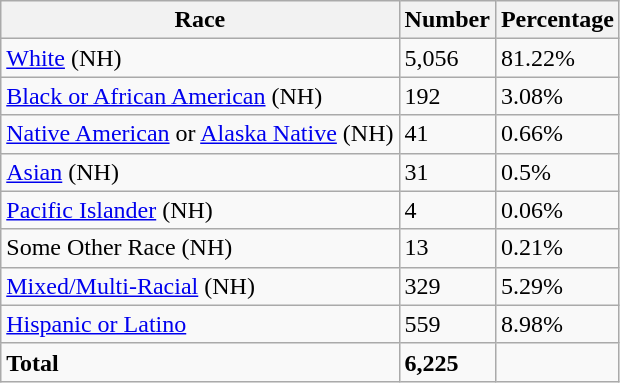<table class="wikitable">
<tr>
<th>Race</th>
<th>Number</th>
<th>Percentage</th>
</tr>
<tr>
<td><a href='#'>White</a> (NH)</td>
<td>5,056</td>
<td>81.22%</td>
</tr>
<tr>
<td><a href='#'>Black or African American</a> (NH)</td>
<td>192</td>
<td>3.08%</td>
</tr>
<tr>
<td><a href='#'>Native American</a> or <a href='#'>Alaska Native</a> (NH)</td>
<td>41</td>
<td>0.66%</td>
</tr>
<tr>
<td><a href='#'>Asian</a> (NH)</td>
<td>31</td>
<td>0.5%</td>
</tr>
<tr>
<td><a href='#'>Pacific Islander</a> (NH)</td>
<td>4</td>
<td>0.06%</td>
</tr>
<tr>
<td>Some Other Race (NH)</td>
<td>13</td>
<td>0.21%</td>
</tr>
<tr>
<td><a href='#'>Mixed/Multi-Racial</a> (NH)</td>
<td>329</td>
<td>5.29%</td>
</tr>
<tr>
<td><a href='#'>Hispanic or Latino</a></td>
<td>559</td>
<td>8.98%</td>
</tr>
<tr>
<td><strong>Total</strong></td>
<td><strong>6,225</strong></td>
<td></td>
</tr>
</table>
